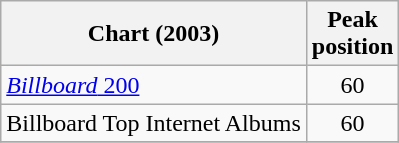<table class="wikitable">
<tr>
<th>Chart (2003)</th>
<th>Peak<br>position</th>
</tr>
<tr>
<td><a href='#'><em>Billboard</em> 200</a></td>
<td align="center">60</td>
</tr>
<tr>
<td>Billboard Top Internet Albums</td>
<td align="center">60</td>
</tr>
<tr>
</tr>
</table>
